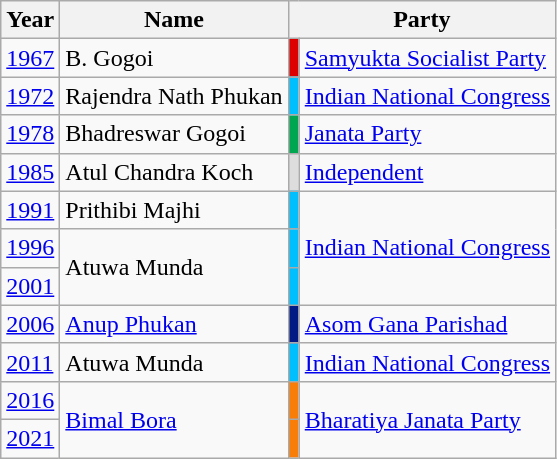<table class="wikitable sortable">
<tr>
<th>Year</th>
<th>Name</th>
<th colspan="2">Party</th>
</tr>
<tr>
<td><a href='#'>1967</a></td>
<td>B. Gogoi</td>
<td bgcolor="de0000"></td>
<td><a href='#'>Samyukta Socialist Party</a></td>
</tr>
<tr>
<td><a href='#'>1972</a></td>
<td>Rajendra Nath Phukan</td>
<td bgcolor="#00BFFF"></td>
<td><a href='#'>Indian National Congress</a></td>
</tr>
<tr>
<td><a href='#'>1978</a></td>
<td>Bhadreswar Gogoi</td>
<td bgcolor="#00a650"></td>
<td><a href='#'>Janata Party</a></td>
</tr>
<tr>
<td><a href='#'>1985</a></td>
<td>Atul Chandra Koch</td>
<td bgcolor="#DDDDDD"></td>
<td><a href='#'>Independent</a></td>
</tr>
<tr>
<td><a href='#'>1991</a></td>
<td>Prithibi Majhi</td>
<td bgcolor="#00BFFF"></td>
<td rowspan="3"><a href='#'>Indian National Congress</a></td>
</tr>
<tr>
<td><a href='#'>1996</a></td>
<td rowspan="2">Atuwa Munda</td>
<td bgcolor="#00BFFF"></td>
</tr>
<tr>
<td><a href='#'>2001</a></td>
<td bgcolor="#00BFFF"></td>
</tr>
<tr>
<td><a href='#'>2006</a></td>
<td><a href='#'>Anup Phukan</a></td>
<td bgcolor="#021a84"></td>
<td><a href='#'>Asom Gana Parishad</a></td>
</tr>
<tr>
<td><a href='#'>2011</a></td>
<td>Atuwa Munda</td>
<td bgcolor="#00BFFF"></td>
<td><a href='#'>Indian National Congress</a></td>
</tr>
<tr>
<td><a href='#'>2016</a></td>
<td rowspan="2"><a href='#'>Bimal Bora</a></td>
<td bgcolor="#f97d09"></td>
<td rowspan="2"><a href='#'>Bharatiya Janata Party</a></td>
</tr>
<tr>
<td><a href='#'>2021</a></td>
<td bgcolor="#f97d09"></td>
</tr>
</table>
